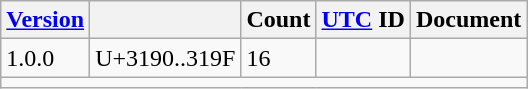<table class="wikitable collapsible sticky-header">
<tr>
<th><a href='#'>Version</a></th>
<th></th>
<th>Count</th>
<th><a href='#'>UTC</a> ID</th>
<th>Document</th>
</tr>
<tr>
<td>1.0.0</td>
<td>U+3190..319F</td>
<td>16</td>
<td></td>
<td></td>
</tr>
<tr>
<td colspan="5"></td>
</tr>
</table>
